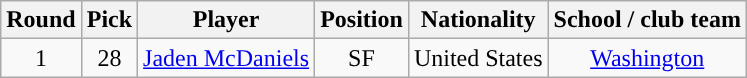<table class="wikitable sortable sortable">
<tr>
<th>Round</th>
<th>Pick</th>
<th>Player</th>
<th>Position</th>
<th>Nationality</th>
<th>School / club team</th>
</tr>
<tr style="text-align: center">
<td>1</td>
<td>28</td>
<td><a href='#'>Jaden McDaniels</a></td>
<td>SF</td>
<td> United States</td>
<td><a href='#'>Washington</a> </td>
</tr>
</table>
